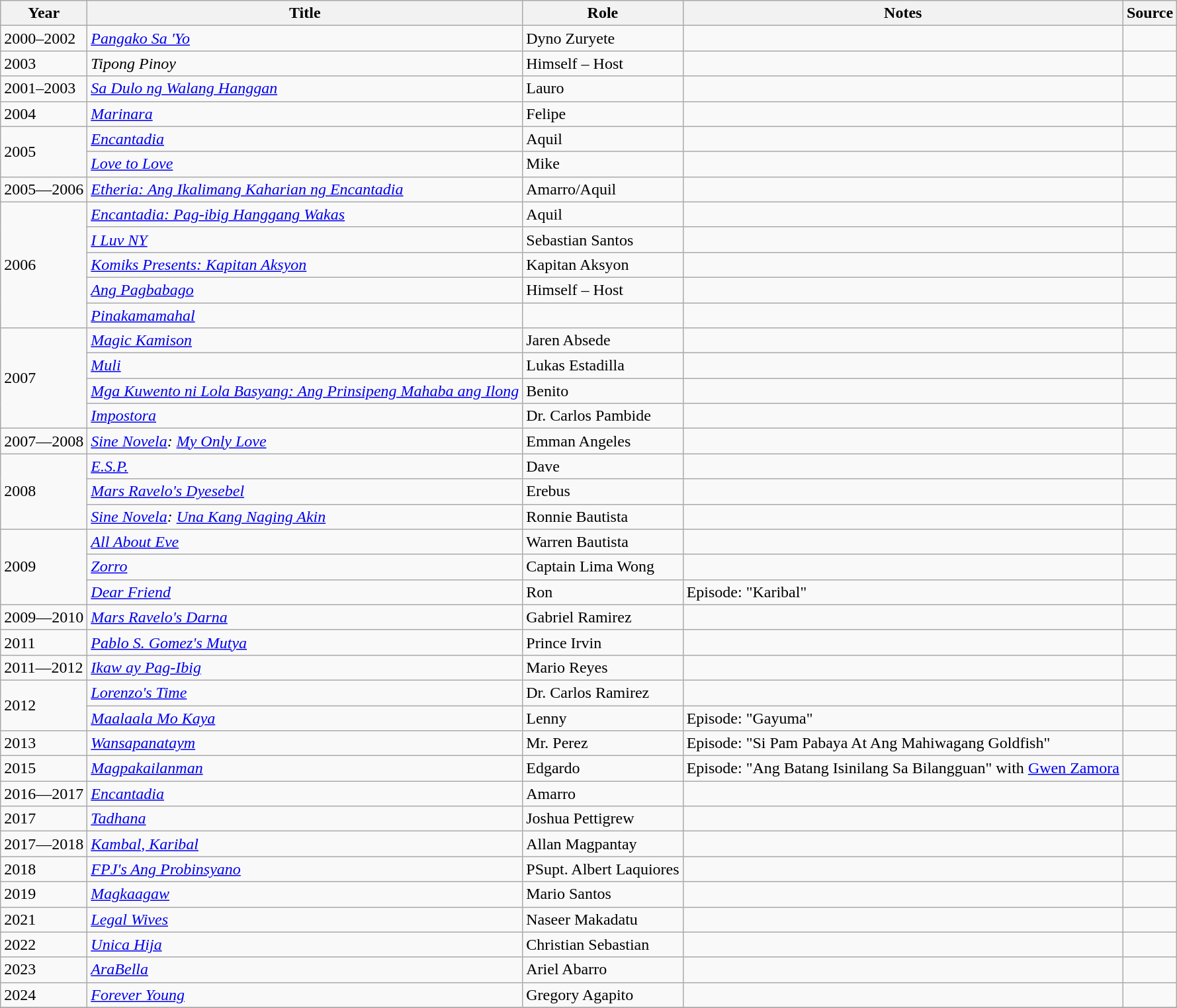<table class="wikitable sortable" >
<tr>
<th>Year</th>
<th>Title</th>
<th>Role</th>
<th class="unsortable">Notes </th>
<th class="unsortable">Source </th>
</tr>
<tr>
<td>2000–2002</td>
<td><em><a href='#'>Pangako Sa 'Yo</a></em></td>
<td>Dyno Zuryete</td>
<td></td>
<td></td>
</tr>
<tr>
<td>2003</td>
<td><em>Tipong Pinoy</em></td>
<td>Himself – Host</td>
<td></td>
<td></td>
</tr>
<tr>
<td>2001–2003</td>
<td><em><a href='#'>Sa Dulo ng Walang Hanggan</a></em></td>
<td>Lauro</td>
<td></td>
<td></td>
</tr>
<tr>
<td>2004</td>
<td><em><a href='#'>Marinara</a></em></td>
<td>Felipe</td>
<td></td>
<td></td>
</tr>
<tr>
<td rowspan="2">2005</td>
<td><em><a href='#'>Encantadia</a></em></td>
<td>Aquil</td>
<td></td>
<td></td>
</tr>
<tr>
<td><em><a href='#'>Love to Love</a></em></td>
<td>Mike</td>
<td></td>
<td></td>
</tr>
<tr>
<td>2005—2006</td>
<td><em><a href='#'>Etheria: Ang Ikalimang Kaharian ng Encantadia</a></em></td>
<td>Amarro/Aquil</td>
<td></td>
<td></td>
</tr>
<tr>
<td rowspan="5">2006</td>
<td><em><a href='#'>Encantadia: Pag-ibig Hanggang Wakas</a></em></td>
<td>Aquil</td>
<td></td>
<td></td>
</tr>
<tr>
<td><em><a href='#'>I Luv NY</a></em></td>
<td>Sebastian Santos</td>
<td></td>
<td></td>
</tr>
<tr>
<td><em><a href='#'>Komiks Presents: Kapitan Aksyon</a></em></td>
<td>Kapitan Aksyon</td>
<td></td>
<td></td>
</tr>
<tr>
<td><em><a href='#'>Ang Pagbabago</a></em></td>
<td>Himself – Host</td>
<td></td>
<td></td>
</tr>
<tr>
<td><em><a href='#'>Pinakamamahal</a></em></td>
<td></td>
<td></td>
<td></td>
</tr>
<tr>
<td rowspan="4">2007</td>
<td><em><a href='#'>Magic Kamison</a></em></td>
<td>Jaren Absede</td>
<td></td>
<td></td>
</tr>
<tr>
<td><em><a href='#'>Muli</a></em></td>
<td>Lukas Estadilla</td>
<td></td>
<td></td>
</tr>
<tr>
<td><em><a href='#'>Mga Kuwento ni Lola Basyang: Ang Prinsipeng Mahaba ang Ilong</a></em></td>
<td>Benito</td>
<td></td>
<td></td>
</tr>
<tr>
<td><em><a href='#'>Impostora</a></em></td>
<td>Dr. Carlos Pambide</td>
<td></td>
<td></td>
</tr>
<tr>
<td>2007—2008</td>
<td><em><a href='#'>Sine Novela</a>: <a href='#'>My Only Love</a></em></td>
<td>Emman Angeles</td>
<td></td>
<td></td>
</tr>
<tr>
<td rowspan="3">2008</td>
<td><em><a href='#'>E.S.P.</a></em></td>
<td>Dave</td>
<td></td>
<td></td>
</tr>
<tr>
<td><em><a href='#'>Mars Ravelo's Dyesebel</a></em></td>
<td>Erebus</td>
<td></td>
<td></td>
</tr>
<tr>
<td><em><a href='#'>Sine Novela</a>: <a href='#'>Una Kang Naging Akin</a></em></td>
<td>Ronnie Bautista</td>
<td></td>
<td></td>
</tr>
<tr>
<td rowspan="3">2009</td>
<td><em><a href='#'>All About Eve</a></em></td>
<td>Warren Bautista</td>
<td></td>
<td></td>
</tr>
<tr>
<td><em><a href='#'>Zorro</a></em></td>
<td>Captain Lima Wong</td>
<td></td>
<td></td>
</tr>
<tr>
<td><em><a href='#'>Dear Friend</a></em></td>
<td>Ron</td>
<td>Episode: "Karibal"</td>
<td></td>
</tr>
<tr>
<td>2009—2010</td>
<td><em><a href='#'>Mars Ravelo's Darna</a></em></td>
<td>Gabriel Ramirez</td>
<td></td>
<td></td>
</tr>
<tr>
<td>2011</td>
<td><em><a href='#'>Pablo S. Gomez's Mutya</a></em></td>
<td>Prince Irvin</td>
<td></td>
<td></td>
</tr>
<tr>
<td>2011—2012</td>
<td><em><a href='#'>Ikaw ay Pag-Ibig</a></em></td>
<td>Mario Reyes</td>
<td></td>
<td></td>
</tr>
<tr>
<td rowspan="2">2012</td>
<td><em><a href='#'>Lorenzo's Time</a></em></td>
<td>Dr. Carlos Ramirez</td>
<td></td>
<td></td>
</tr>
<tr>
<td><em><a href='#'>Maalaala Mo Kaya</a></em></td>
<td>Lenny</td>
<td>Episode: "Gayuma"</td>
<td></td>
</tr>
<tr>
<td>2013</td>
<td><em><a href='#'>Wansapanataym</a></em></td>
<td>Mr. Perez</td>
<td>Episode: "Si Pam Pabaya At Ang Mahiwagang Goldfish"</td>
<td></td>
</tr>
<tr>
<td>2015</td>
<td><em><a href='#'>Magpakailanman</a></em></td>
<td>Edgardo</td>
<td>Episode: "Ang Batang Isinilang Sa Bilangguan" with <a href='#'>Gwen Zamora</a></td>
<td></td>
</tr>
<tr>
<td>2016—2017</td>
<td><em><a href='#'>Encantadia</a></em></td>
<td>Amarro</td>
<td></td>
<td></td>
</tr>
<tr>
<td>2017</td>
<td><em><a href='#'>Tadhana</a></em></td>
<td>Joshua Pettigrew</td>
<td></td>
<td></td>
</tr>
<tr>
<td>2017—2018</td>
<td><em><a href='#'>Kambal, Karibal</a></em></td>
<td>Allan Magpantay</td>
<td></td>
<td></td>
</tr>
<tr>
<td>2018</td>
<td><em><a href='#'>FPJ's Ang Probinsyano</a></em></td>
<td>PSupt. Albert Laquiores</td>
<td></td>
</tr>
<tr>
<td>2019</td>
<td><em><a href='#'>Magkaagaw</a></em></td>
<td>Mario Santos</td>
<td></td>
<td></td>
</tr>
<tr>
<td>2021</td>
<td><em><a href='#'>Legal Wives</a></em></td>
<td>Naseer Makadatu</td>
<td></td>
<td></td>
</tr>
<tr>
<td>2022</td>
<td><em><a href='#'>Unica Hija</a></em></td>
<td>Christian Sebastian</td>
<td></td>
<td></td>
</tr>
<tr>
<td>2023</td>
<td><em><a href='#'>AraBella</a></em></td>
<td>Ariel Abarro</td>
<td></td>
<td></td>
</tr>
<tr>
<td>2024</td>
<td><em><a href='#'>Forever Young</a></em></td>
<td>Gregory Agapito</td>
<td></td>
<td></td>
</tr>
<tr>
</tr>
</table>
